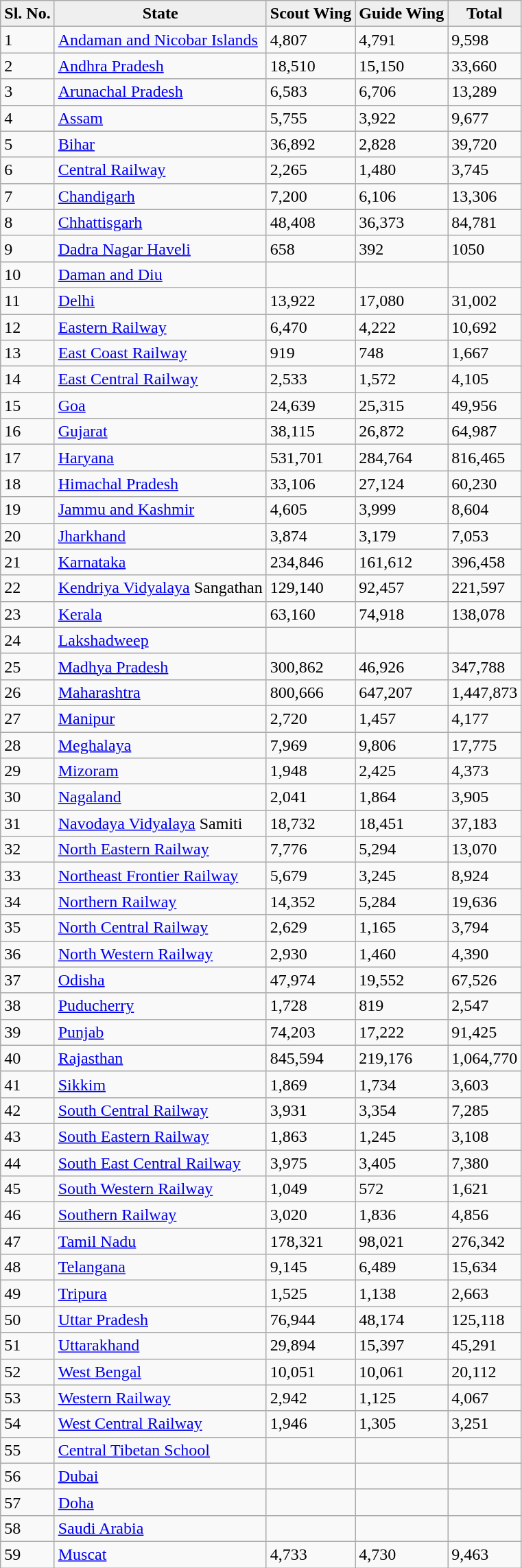<table class="wikitable sortable">
<tr>
<th style="background:#efefef;">Sl. No.</th>
<th style="background:#efefef;">State</th>
<th style="background:#efefef;">Scout Wing </th>
<th style="background:#efefef;">Guide Wing </th>
<th style="background:#efefef;">Total </th>
</tr>
<tr>
<td>1</td>
<td><a href='#'>Andaman and Nicobar Islands</a></td>
<td>4,807</td>
<td>4,791</td>
<td>9,598</td>
</tr>
<tr>
<td>2</td>
<td><a href='#'>Andhra Pradesh</a></td>
<td>18,510</td>
<td>15,150</td>
<td>33,660</td>
</tr>
<tr>
<td>3</td>
<td><a href='#'>Arunachal Pradesh</a></td>
<td>6,583</td>
<td>6,706</td>
<td>13,289</td>
</tr>
<tr>
<td>4</td>
<td><a href='#'>Assam</a></td>
<td>5,755</td>
<td>3,922</td>
<td>9,677</td>
</tr>
<tr>
<td>5</td>
<td><a href='#'>Bihar</a></td>
<td>36,892</td>
<td>2,828</td>
<td>39,720</td>
</tr>
<tr>
<td>6</td>
<td><a href='#'>Central Railway</a></td>
<td>2,265</td>
<td>1,480</td>
<td>3,745</td>
</tr>
<tr>
<td>7</td>
<td><a href='#'>Chandigarh</a></td>
<td>7,200</td>
<td>6,106</td>
<td>13,306</td>
</tr>
<tr>
<td>8</td>
<td><a href='#'>Chhattisgarh</a></td>
<td>48,408</td>
<td>36,373</td>
<td>84,781</td>
</tr>
<tr>
<td>9</td>
<td><a href='#'>Dadra Nagar Haveli</a></td>
<td>658</td>
<td>392</td>
<td>1050</td>
</tr>
<tr>
<td>10</td>
<td><a href='#'>Daman and Diu</a></td>
<td></td>
<td></td>
<td></td>
</tr>
<tr>
<td>11</td>
<td><a href='#'>Delhi</a></td>
<td>13,922</td>
<td>17,080</td>
<td>31,002</td>
</tr>
<tr>
<td>12</td>
<td><a href='#'>Eastern Railway</a></td>
<td>6,470</td>
<td>4,222</td>
<td>10,692</td>
</tr>
<tr>
<td>13</td>
<td><a href='#'>East Coast Railway</a></td>
<td>919</td>
<td>748</td>
<td>1,667</td>
</tr>
<tr>
<td>14</td>
<td><a href='#'>East Central Railway</a></td>
<td>2,533</td>
<td>1,572</td>
<td>4,105</td>
</tr>
<tr>
<td>15</td>
<td><a href='#'>Goa</a></td>
<td>24,639</td>
<td>25,315</td>
<td>49,956</td>
</tr>
<tr>
<td>16</td>
<td><a href='#'>Gujarat</a></td>
<td>38,115</td>
<td>26,872</td>
<td>64,987</td>
</tr>
<tr>
<td>17</td>
<td><a href='#'>Haryana</a></td>
<td>531,701</td>
<td>284,764</td>
<td>816,465</td>
</tr>
<tr>
<td>18</td>
<td><a href='#'>Himachal Pradesh</a></td>
<td>33,106</td>
<td>27,124</td>
<td>60,230</td>
</tr>
<tr>
<td>19</td>
<td><a href='#'>Jammu and Kashmir</a></td>
<td>4,605</td>
<td>3,999</td>
<td>8,604</td>
</tr>
<tr>
<td>20</td>
<td><a href='#'>Jharkhand</a></td>
<td>3,874</td>
<td>3,179</td>
<td>7,053</td>
</tr>
<tr>
<td>21</td>
<td><a href='#'>Karnataka</a></td>
<td>234,846</td>
<td>161,612</td>
<td>396,458</td>
</tr>
<tr>
<td>22</td>
<td><a href='#'>Kendriya Vidyalaya</a> Sangathan</td>
<td>129,140</td>
<td>92,457</td>
<td>221,597</td>
</tr>
<tr>
<td>23</td>
<td><a href='#'>Kerala</a></td>
<td>63,160</td>
<td>74,918</td>
<td>138,078</td>
</tr>
<tr>
<td>24</td>
<td><a href='#'>Lakshadweep</a></td>
<td></td>
<td></td>
<td></td>
</tr>
<tr>
<td>25</td>
<td><a href='#'>Madhya Pradesh</a></td>
<td>300,862</td>
<td>46,926</td>
<td>347,788</td>
</tr>
<tr>
<td>26</td>
<td><a href='#'>Maharashtra</a></td>
<td>800,666</td>
<td>647,207</td>
<td>1,447,873</td>
</tr>
<tr>
<td>27</td>
<td><a href='#'>Manipur</a></td>
<td>2,720</td>
<td>1,457</td>
<td>4,177</td>
</tr>
<tr>
<td>28</td>
<td><a href='#'>Meghalaya</a></td>
<td>7,969</td>
<td>9,806</td>
<td>17,775</td>
</tr>
<tr>
<td>29</td>
<td><a href='#'>Mizoram</a></td>
<td>1,948</td>
<td>2,425</td>
<td>4,373</td>
</tr>
<tr>
<td>30</td>
<td><a href='#'>Nagaland</a></td>
<td>2,041</td>
<td>1,864</td>
<td>3,905</td>
</tr>
<tr>
<td>31</td>
<td><a href='#'>Navodaya Vidyalaya</a> Samiti</td>
<td>18,732</td>
<td>18,451</td>
<td>37,183</td>
</tr>
<tr>
<td>32</td>
<td><a href='#'>North Eastern Railway</a></td>
<td>7,776</td>
<td>5,294</td>
<td>13,070</td>
</tr>
<tr>
<td>33</td>
<td><a href='#'>Northeast Frontier Railway</a></td>
<td>5,679</td>
<td>3,245</td>
<td>8,924</td>
</tr>
<tr>
<td>34</td>
<td><a href='#'>Northern Railway</a></td>
<td>14,352</td>
<td>5,284</td>
<td>19,636</td>
</tr>
<tr>
<td>35</td>
<td><a href='#'>North Central Railway</a></td>
<td>2,629</td>
<td>1,165</td>
<td>3,794</td>
</tr>
<tr>
<td>36</td>
<td><a href='#'>North Western Railway</a></td>
<td>2,930</td>
<td>1,460</td>
<td>4,390</td>
</tr>
<tr>
<td>37</td>
<td><a href='#'>Odisha</a></td>
<td>47,974</td>
<td>19,552</td>
<td>67,526</td>
</tr>
<tr>
<td>38</td>
<td><a href='#'>Puducherry</a></td>
<td>1,728</td>
<td>819</td>
<td>2,547</td>
</tr>
<tr>
<td>39</td>
<td><a href='#'>Punjab</a></td>
<td>74,203</td>
<td>17,222</td>
<td>91,425</td>
</tr>
<tr>
<td>40</td>
<td><a href='#'>Rajasthan</a></td>
<td>845,594</td>
<td>219,176</td>
<td>1,064,770</td>
</tr>
<tr>
<td>41</td>
<td><a href='#'>Sikkim</a></td>
<td>1,869</td>
<td>1,734</td>
<td>3,603</td>
</tr>
<tr>
<td>42</td>
<td><a href='#'>South Central Railway</a></td>
<td>3,931</td>
<td>3,354</td>
<td>7,285</td>
</tr>
<tr>
<td>43</td>
<td><a href='#'>South Eastern Railway</a></td>
<td>1,863</td>
<td>1,245</td>
<td>3,108</td>
</tr>
<tr>
<td>44</td>
<td><a href='#'>South East Central Railway</a></td>
<td>3,975</td>
<td>3,405</td>
<td>7,380</td>
</tr>
<tr>
<td>45</td>
<td><a href='#'>South Western Railway</a></td>
<td>1,049</td>
<td>572</td>
<td>1,621</td>
</tr>
<tr>
<td>46</td>
<td><a href='#'>Southern Railway</a></td>
<td>3,020</td>
<td>1,836</td>
<td>4,856</td>
</tr>
<tr>
<td>47</td>
<td><a href='#'>Tamil Nadu</a></td>
<td>178,321</td>
<td>98,021</td>
<td>276,342</td>
</tr>
<tr>
<td>48</td>
<td><a href='#'>Telangana</a></td>
<td>9,145</td>
<td>6,489</td>
<td>15,634</td>
</tr>
<tr>
<td>49</td>
<td><a href='#'>Tripura</a></td>
<td>1,525</td>
<td>1,138</td>
<td>2,663</td>
</tr>
<tr>
<td>50</td>
<td><a href='#'>Uttar Pradesh</a></td>
<td>76,944</td>
<td>48,174</td>
<td>125,118</td>
</tr>
<tr>
<td>51</td>
<td><a href='#'>Uttarakhand</a></td>
<td>29,894</td>
<td>15,397</td>
<td>45,291</td>
</tr>
<tr>
<td>52</td>
<td><a href='#'>West Bengal</a></td>
<td>10,051</td>
<td>10,061</td>
<td>20,112</td>
</tr>
<tr>
<td>53</td>
<td><a href='#'>Western Railway</a></td>
<td>2,942</td>
<td>1,125</td>
<td>4,067</td>
</tr>
<tr>
<td>54</td>
<td><a href='#'>West Central Railway</a></td>
<td>1,946</td>
<td>1,305</td>
<td>3,251</td>
</tr>
<tr>
<td>55</td>
<td><a href='#'>Central Tibetan School</a></td>
<td></td>
<td></td>
<td></td>
</tr>
<tr>
<td>56</td>
<td><a href='#'>Dubai</a></td>
<td></td>
<td></td>
<td></td>
</tr>
<tr>
<td>57</td>
<td><a href='#'>Doha</a></td>
<td></td>
<td></td>
<td></td>
</tr>
<tr>
<td>58</td>
<td><a href='#'>Saudi Arabia</a></td>
<td></td>
<td></td>
<td></td>
</tr>
<tr>
<td>59</td>
<td><a href='#'>Muscat</a></td>
<td>4,733</td>
<td>4,730</td>
<td>9,463</td>
</tr>
</table>
